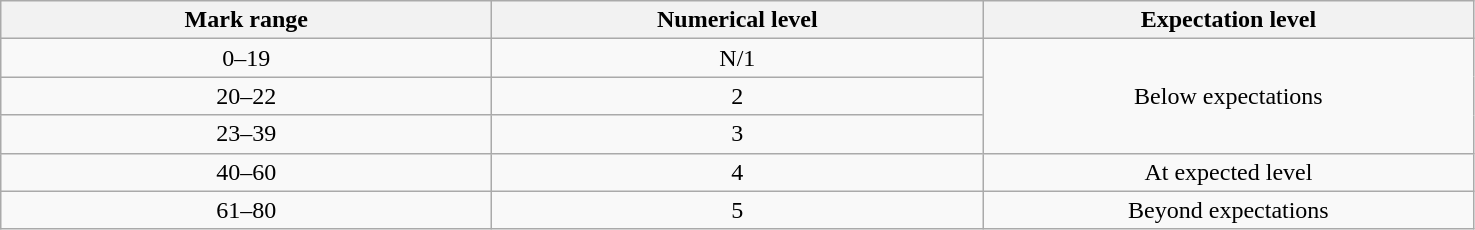<table class="wikitable" style="text-align: center;margin:0px;">
<tr>
<th style="width:20em;">Mark range</th>
<th style="width:20em;">Numerical level</th>
<th style="width:20em;">Expectation level</th>
</tr>
<tr>
<td>0–19</td>
<td>N/1</td>
<td rowspan="3">Below expectations</td>
</tr>
<tr>
<td>20–22</td>
<td>2</td>
</tr>
<tr>
<td>23–39</td>
<td>3</td>
</tr>
<tr>
<td>40–60</td>
<td>4</td>
<td>At expected level</td>
</tr>
<tr>
<td>61–80</td>
<td>5</td>
<td>Beyond expectations</td>
</tr>
</table>
